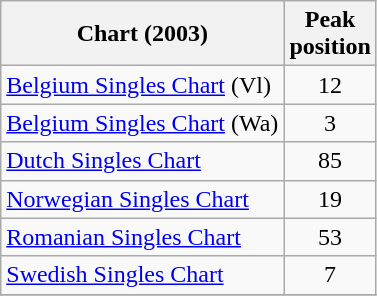<table class="wikitable sortable">
<tr>
<th>Chart (2003)</th>
<th>Peak<br>position</th>
</tr>
<tr>
<td><a href='#'>Belgium Singles Chart</a> (Vl)</td>
<td style="text-align:center;">12</td>
</tr>
<tr>
<td><a href='#'>Belgium Singles Chart</a> (Wa)</td>
<td style="text-align:center;">3</td>
</tr>
<tr>
<td><a href='#'>Dutch Singles Chart</a></td>
<td style="text-align:center;">85</td>
</tr>
<tr>
<td align="left"><a href='#'>Norwegian Singles Chart</a></td>
<td style="text-align:center;">19</td>
</tr>
<tr>
<td align="left"><a href='#'>Romanian Singles Chart</a></td>
<td style="text-align:center;">53</td>
</tr>
<tr>
<td align="left"><a href='#'>Swedish Singles Chart</a></td>
<td style="text-align:center;">7</td>
</tr>
<tr>
</tr>
</table>
